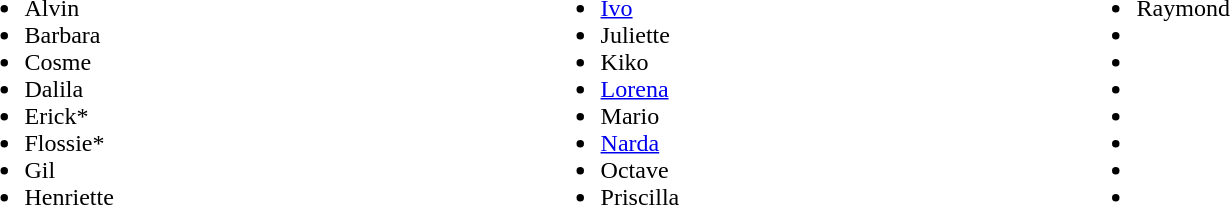<table width="90%">
<tr>
<td><br><ul><li>Alvin</li><li>Barbara</li><li>Cosme</li><li>Dalila</li><li>Erick*</li><li>Flossie*</li><li>Gil</li><li>Henriette</li></ul></td>
<td><br><ul><li><a href='#'>Ivo</a></li><li>Juliette</li><li>Kiko</li><li><a href='#'>Lorena</a></li><li>Mario</li><li><a href='#'>Narda</a></li><li>Octave</li><li>Priscilla</li></ul></td>
<td><br><ul><li>Raymond</li><li></li><li></li><li></li><li></li><li></li><li></li><li></li></ul></td>
</tr>
</table>
